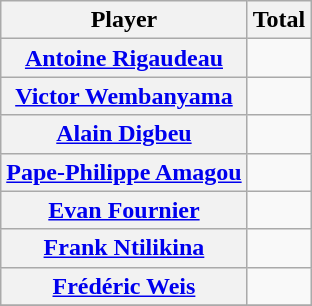<table class="sortable wikitable plainrowheaders">
<tr>
<th scope="col">Player</th>
<th scope="col">Total</th>
</tr>
<tr>
<th scope="row"><a href='#'>Antoine Rigaudeau</a></th>
<td style="text-align:center;"></td>
</tr>
<tr>
<th scope="row"><a href='#'>Victor Wembanyama</a></th>
<td style="text-align:center;"></td>
</tr>
<tr>
<th scope="row"><a href='#'>Alain Digbeu</a></th>
<td style="text-align:center;"></td>
</tr>
<tr>
<th scope="row"><a href='#'>Pape-Philippe Amagou</a></th>
<td style="text-align:center;"></td>
</tr>
<tr>
<th scope="row"><a href='#'>Evan Fournier</a></th>
<td style="text-align:center;"></td>
</tr>
<tr>
<th scope="row"><a href='#'>Frank Ntilikina</a></th>
<td style="text-align:center;"></td>
</tr>
<tr>
<th scope="row"><a href='#'>Frédéric Weis</a></th>
<td style="text-align:center;"></td>
</tr>
<tr>
</tr>
</table>
